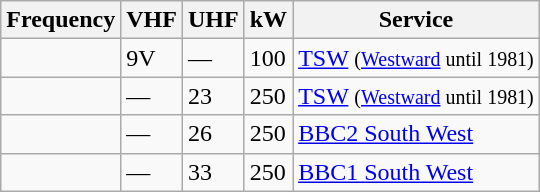<table class="wikitable sortable">
<tr>
<th>Frequency</th>
<th>VHF</th>
<th>UHF</th>
<th>kW</th>
<th>Service</th>
</tr>
<tr>
<td></td>
<td>9V</td>
<td>—</td>
<td>100</td>
<td><a href='#'>TSW</a> <small>(<a href='#'>Westward</a> until 1981)</small></td>
</tr>
<tr>
<td></td>
<td>—</td>
<td>23</td>
<td>250</td>
<td><a href='#'>TSW</a> <small>(<a href='#'>Westward</a> until 1981)</small></td>
</tr>
<tr>
<td></td>
<td>—</td>
<td>26</td>
<td>250</td>
<td><a href='#'>BBC2 South West</a></td>
</tr>
<tr>
<td></td>
<td>—</td>
<td>33</td>
<td>250</td>
<td><a href='#'>BBC1 South West</a></td>
</tr>
</table>
